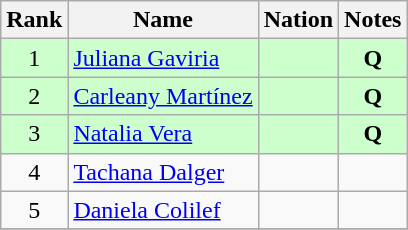<table class="wikitable" style="text-align:center">
<tr>
<th>Rank</th>
<th>Name</th>
<th>Nation</th>
<th>Notes</th>
</tr>
<tr bgcolor=ccffcc>
<td>1</td>
<td align=left><a href='#'>Juliana Gaviria</a></td>
<td align=left></td>
<td><strong>Q</strong></td>
</tr>
<tr bgcolor=ccffcc>
<td>2</td>
<td align=left><a href='#'>Carleany Martínez</a></td>
<td align=left></td>
<td><strong>Q</strong></td>
</tr>
<tr bgcolor=ccffcc>
<td>3</td>
<td align=left><a href='#'>Natalia Vera</a></td>
<td align=left></td>
<td><strong>Q</strong></td>
</tr>
<tr>
<td>4</td>
<td align=left><a href='#'>Tachana Dalger</a></td>
<td align=left></td>
<td></td>
</tr>
<tr>
<td>5</td>
<td align=left><a href='#'>Daniela Colilef</a></td>
<td align=left></td>
<td></td>
</tr>
<tr>
</tr>
</table>
